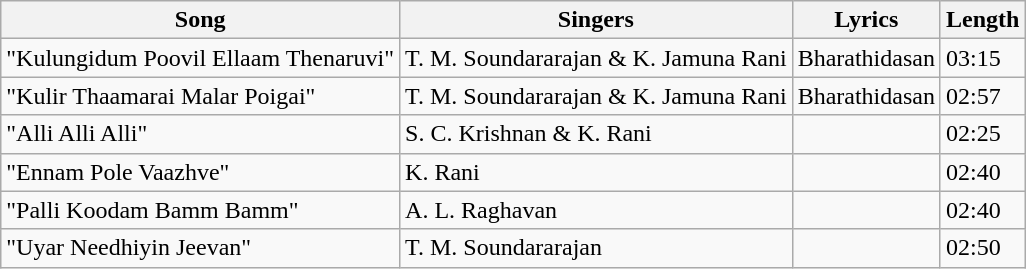<table class="wikitable">
<tr>
<th>Song</th>
<th>Singers</th>
<th>Lyrics</th>
<th>Length</th>
</tr>
<tr>
<td>"Kulungidum Poovil Ellaam Thenaruvi"</td>
<td>T. M. Soundararajan & K. Jamuna Rani</td>
<td>Bharathidasan</td>
<td>03:15</td>
</tr>
<tr>
<td>"Kulir Thaamarai Malar Poigai"</td>
<td>T. M. Soundararajan & K. Jamuna Rani</td>
<td>Bharathidasan</td>
<td>02:57</td>
</tr>
<tr>
<td>"Alli Alli Alli"</td>
<td>S. C. Krishnan & K. Rani</td>
<td></td>
<td>02:25</td>
</tr>
<tr>
<td>"Ennam Pole Vaazhve"</td>
<td>K. Rani</td>
<td></td>
<td>02:40</td>
</tr>
<tr>
<td>"Palli Koodam Bamm Bamm"</td>
<td>A. L. Raghavan</td>
<td></td>
<td>02:40</td>
</tr>
<tr>
<td>"Uyar Needhiyin Jeevan"</td>
<td>T. M. Soundararajan</td>
<td></td>
<td>02:50</td>
</tr>
</table>
